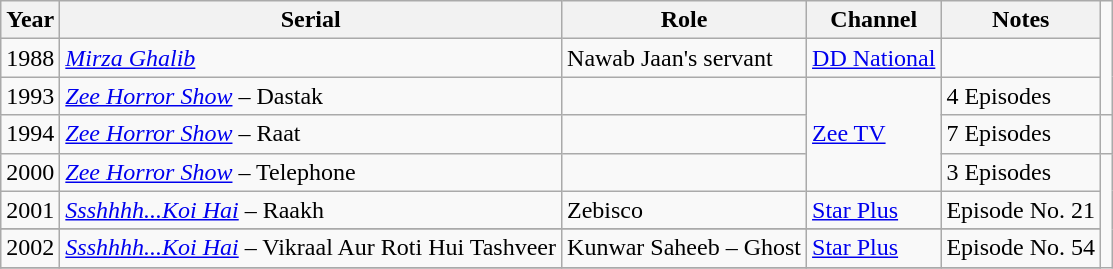<table class="wikitable">
<tr>
<th>Year</th>
<th>Serial</th>
<th>Role</th>
<th>Channel</th>
<th>Notes</th>
</tr>
<tr>
<td>1988</td>
<td><em><a href='#'>Mirza Ghalib</a></em></td>
<td>Nawab Jaan's servant</td>
<td><a href='#'>DD National</a></td>
<td></td>
</tr>
<tr>
<td>1993</td>
<td><em><a href='#'>Zee Horror Show</a></em> – Dastak</td>
<td></td>
<td rowspan="3"><a href='#'>Zee TV</a></td>
<td>4 Episodes</td>
</tr>
<tr>
<td>1994</td>
<td><em><a href='#'>Zee Horror Show</a></em> – Raat</td>
<td></td>
<td>7 Episodes</td>
<td></td>
</tr>
<tr>
<td>2000</td>
<td><em><a href='#'>Zee Horror Show</a></em> – Telephone</td>
<td></td>
<td>3 Episodes</td>
</tr>
<tr>
<td>2001</td>
<td><em><a href='#'>Ssshhhh...Koi Hai</a></em> – Raakh</td>
<td>Zebisco</td>
<td><a href='#'>Star Plus</a></td>
<td>Episode No. 21</td>
</tr>
<tr>
</tr>
<tr>
<td>2002</td>
<td><em><a href='#'>Ssshhhh...Koi Hai</a></em> – Vikraal Aur Roti Hui Tashveer</td>
<td>Kunwar Saheeb – Ghost</td>
<td><a href='#'>Star Plus</a></td>
<td>Episode No. 54</td>
</tr>
<tr>
</tr>
</table>
